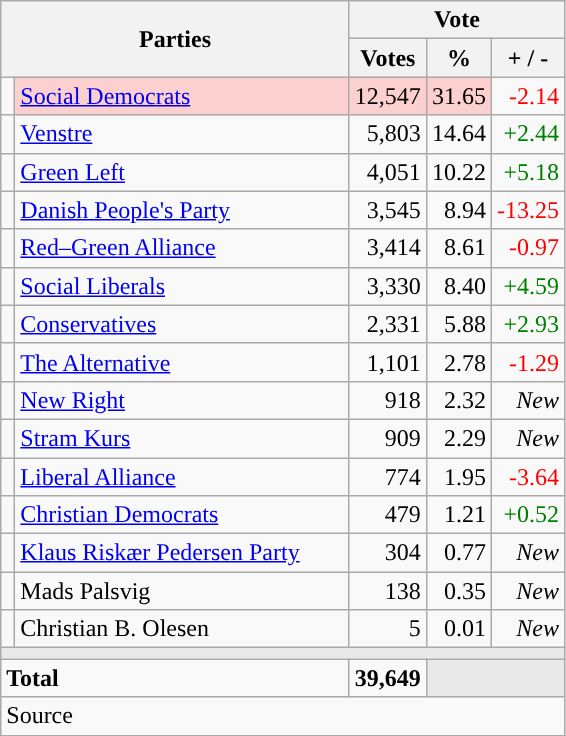<table class="wikitable" style="text-align:right;">
<tr>
<th style="text-align:centre;" rowspan="2" colspan="2" width="225">Parties</th>
<th colspan="3">Vote</th>
</tr>
<tr>
<th width="15">Votes</th>
<th width="15">%</th>
<th width="15">+ / -</th>
</tr>
<tr>
<td width="2" style="color:inherit;background:"></td>
<td bgcolor=#fbd0ce  align="left"><a href='#'>Social Democrats</a></td>
<td bgcolor=#fbd0ce>12,547</td>
<td bgcolor=#fbd0ce>31.65</td>
<td style=color:red;>-2.14</td>
</tr>
<tr>
<td width="2" style="color:inherit;background:"></td>
<td align="left"><a href='#'>Venstre</a></td>
<td>5,803</td>
<td>14.64</td>
<td style=color:green;>+2.44</td>
</tr>
<tr>
<td width="2" style="color:inherit;background:"></td>
<td align="left"><a href='#'>Green Left</a></td>
<td>4,051</td>
<td>10.22</td>
<td style=color:green;>+5.18</td>
</tr>
<tr>
<td width="2" style="color:inherit;background:"></td>
<td align="left"><a href='#'>Danish People's Party</a></td>
<td>3,545</td>
<td>8.94</td>
<td style=color:red;>-13.25</td>
</tr>
<tr>
<td width="2" style="color:inherit;background:"></td>
<td align="left"><a href='#'>Red–Green Alliance</a></td>
<td>3,414</td>
<td>8.61</td>
<td style=color:red;>-0.97</td>
</tr>
<tr>
<td width="2" style="color:inherit;background:"></td>
<td align="left"><a href='#'>Social Liberals</a></td>
<td>3,330</td>
<td>8.40</td>
<td style=color:green;>+4.59</td>
</tr>
<tr>
<td width="2" style="color:inherit;background:"></td>
<td align="left"><a href='#'>Conservatives</a></td>
<td>2,331</td>
<td>5.88</td>
<td style=color:green;>+2.93</td>
</tr>
<tr>
<td width="2" style="color:inherit;background:"></td>
<td align="left"><a href='#'>The Alternative</a></td>
<td>1,101</td>
<td>2.78</td>
<td style=color:red;>-1.29</td>
</tr>
<tr>
<td width="2" style="color:inherit;background:"></td>
<td align="left"><a href='#'>New Right</a></td>
<td>918</td>
<td>2.32</td>
<td><em>New</em></td>
</tr>
<tr>
<td width="2" style="color:inherit;background:"></td>
<td align="left"><a href='#'>Stram Kurs</a></td>
<td>909</td>
<td>2.29</td>
<td><em>New</em></td>
</tr>
<tr>
<td width="2" style="color:inherit;background:"></td>
<td align="left"><a href='#'>Liberal Alliance</a></td>
<td>774</td>
<td>1.95</td>
<td style=color:red;>-3.64</td>
</tr>
<tr>
<td width="2" style="color:inherit;background:"></td>
<td align="left"><a href='#'>Christian Democrats</a></td>
<td>479</td>
<td>1.21</td>
<td style=color:green;>+0.52</td>
</tr>
<tr>
<td width="2" style="color:inherit;background:"></td>
<td align="left"><a href='#'>Klaus Riskær Pedersen Party</a></td>
<td>304</td>
<td>0.77</td>
<td><em>New</em></td>
</tr>
<tr>
<td width="2" style="color:inherit;background:"></td>
<td align="left">Mads Palsvig</td>
<td>138</td>
<td>0.35</td>
<td><em>New</em></td>
</tr>
<tr>
<td width="2" style="color:inherit;background:"></td>
<td align="left">Christian B. Olesen</td>
<td>5</td>
<td>0.01</td>
<td><em>New</em></td>
</tr>
<tr>
<td colspan="7" bgcolor="#E9E9E9"></td>
</tr>
<tr>
<td align="left" colspan="2"><strong>Total</strong></td>
<td><strong>39,649</strong></td>
<td bgcolor="#E9E9E9" colspan="2"></td>
</tr>
<tr>
<td align="left" colspan="6">Source</td>
</tr>
</table>
